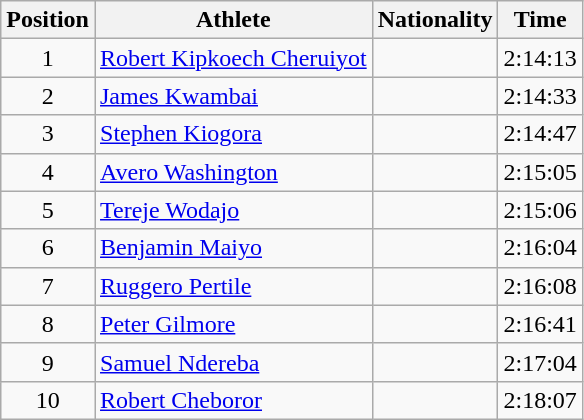<table class="wikitable sortable">
<tr>
<th>Position</th>
<th>Athlete</th>
<th>Nationality</th>
<th>Time</th>
</tr>
<tr>
<td style="text-align:center">1</td>
<td><a href='#'>Robert Kipkoech Cheruiyot</a></td>
<td></td>
<td>2:14:13</td>
</tr>
<tr>
<td style="text-align:center">2</td>
<td><a href='#'>James Kwambai</a></td>
<td></td>
<td>2:14:33</td>
</tr>
<tr>
<td style="text-align:center">3</td>
<td><a href='#'>Stephen Kiogora</a></td>
<td></td>
<td>2:14:47</td>
</tr>
<tr>
<td style="text-align:center">4</td>
<td><a href='#'>Avero Washington</a></td>
<td></td>
<td>2:15:05</td>
</tr>
<tr>
<td style="text-align:center">5</td>
<td><a href='#'>Tereje Wodajo</a></td>
<td></td>
<td>2:15:06</td>
</tr>
<tr>
<td style="text-align:center">6</td>
<td><a href='#'>Benjamin Maiyo</a></td>
<td></td>
<td>2:16:04</td>
</tr>
<tr>
<td style="text-align:center">7</td>
<td><a href='#'>Ruggero Pertile</a></td>
<td></td>
<td>2:16:08</td>
</tr>
<tr>
<td style="text-align:center">8</td>
<td><a href='#'>Peter Gilmore</a></td>
<td></td>
<td>2:16:41</td>
</tr>
<tr>
<td style="text-align:center">9</td>
<td><a href='#'>Samuel Ndereba</a></td>
<td></td>
<td>2:17:04</td>
</tr>
<tr>
<td style="text-align:center">10</td>
<td><a href='#'>Robert Cheboror</a></td>
<td></td>
<td>2:18:07</td>
</tr>
</table>
